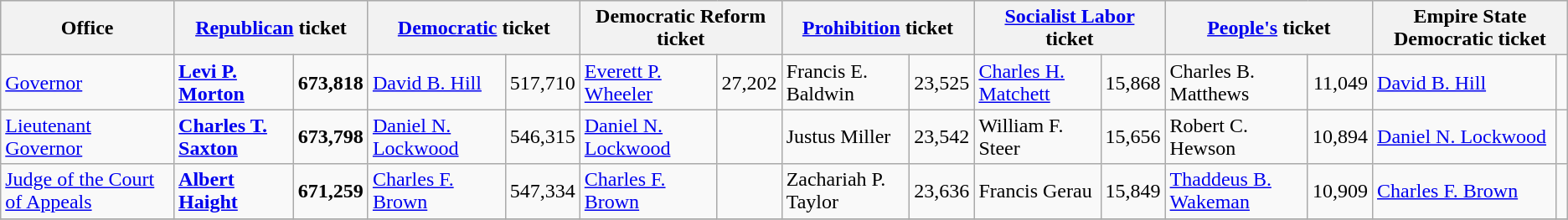<table class=wikitable>
<tr bgcolor=lightgrey>
<th>Office</th>
<th colspan="2" ><a href='#'>Republican</a> ticket</th>
<th colspan="2" ><a href='#'>Democratic</a> ticket</th>
<th colspan="2" >Democratic Reform ticket</th>
<th colspan="2" ><a href='#'>Prohibition</a> ticket</th>
<th colspan="2" ><a href='#'>Socialist Labor</a> ticket</th>
<th colspan="2" ><a href='#'>People's</a> ticket</th>
<th colspan="2" >Empire State Democratic ticket</th>
</tr>
<tr>
<td><a href='#'>Governor</a></td>
<td><strong><a href='#'>Levi P. Morton</a></strong></td>
<td align="right"><strong>673,818</strong></td>
<td><a href='#'>David B. Hill</a></td>
<td align="right">517,710</td>
<td><a href='#'>Everett P. Wheeler</a></td>
<td align="right">27,202</td>
<td>Francis E. Baldwin</td>
<td align="right">23,525</td>
<td><a href='#'>Charles H. Matchett</a></td>
<td align="right">15,868</td>
<td>Charles B. Matthews</td>
<td align="right">11,049</td>
<td><a href='#'>David B. Hill</a></td>
<td align="right"></td>
</tr>
<tr>
<td><a href='#'>Lieutenant Governor</a></td>
<td><strong><a href='#'>Charles T. Saxton</a></strong></td>
<td align="right"><strong>673,798</strong></td>
<td><a href='#'>Daniel N. Lockwood</a></td>
<td align="right">546,315</td>
<td><a href='#'>Daniel N. Lockwood</a></td>
<td align="right"></td>
<td>Justus Miller</td>
<td align="right">23,542</td>
<td>William F. Steer</td>
<td align="right">15,656</td>
<td>Robert C. Hewson</td>
<td align="right">10,894</td>
<td><a href='#'>Daniel N. Lockwood</a></td>
<td align="right"></td>
</tr>
<tr>
<td><a href='#'>Judge of the Court of Appeals</a></td>
<td><strong><a href='#'>Albert Haight</a></strong></td>
<td align="right"><strong>671,259</strong></td>
<td><a href='#'>Charles F. Brown</a></td>
<td align="right">547,334</td>
<td><a href='#'>Charles F. Brown</a></td>
<td align="right"></td>
<td>Zachariah P. Taylor</td>
<td align="right">23,636</td>
<td>Francis Gerau</td>
<td align="right">15,849</td>
<td><a href='#'>Thaddeus B. Wakeman</a></td>
<td align="right">10,909</td>
<td><a href='#'>Charles F. Brown</a></td>
<td align="right"></td>
</tr>
<tr>
</tr>
</table>
